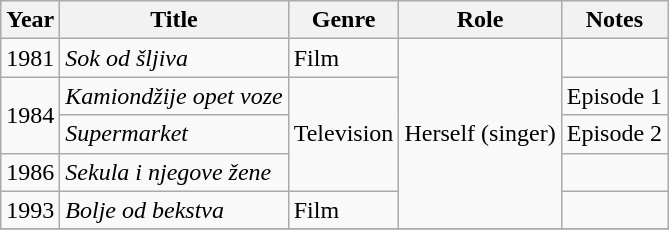<table class="wikitable">
<tr>
<th>Year</th>
<th>Title</th>
<th>Genre</th>
<th>Role</th>
<th>Notes</th>
</tr>
<tr>
<td>1981</td>
<td><em>Sok od šljiva</em></td>
<td>Film</td>
<td rowspan="5">Herself (singer)</td>
<td></td>
</tr>
<tr>
<td rowspan="2">1984</td>
<td><em>Kamiondžije opet voze</em></td>
<td rowspan="3">Television</td>
<td>Episode 1</td>
</tr>
<tr>
<td><em>Supermarket</em></td>
<td>Episode 2</td>
</tr>
<tr>
<td>1986</td>
<td><em>Sekula i njegove žene</em></td>
<td></td>
</tr>
<tr>
<td>1993</td>
<td><em>Bolje od bekstva</em></td>
<td>Film</td>
<td></td>
</tr>
<tr>
</tr>
</table>
